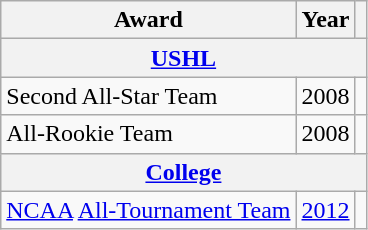<table class="wikitable">
<tr>
<th>Award</th>
<th>Year</th>
<th></th>
</tr>
<tr>
<th colspan="3"><a href='#'>USHL</a></th>
</tr>
<tr>
<td>Second All-Star Team</td>
<td>2008</td>
<td></td>
</tr>
<tr>
<td>All-Rookie Team</td>
<td>2008</td>
<td></td>
</tr>
<tr>
<th colspan="3"><a href='#'>College</a></th>
</tr>
<tr>
<td><a href='#'>NCAA</a> <a href='#'>All-Tournament Team</a></td>
<td><a href='#'>2012</a></td>
<td></td>
</tr>
</table>
